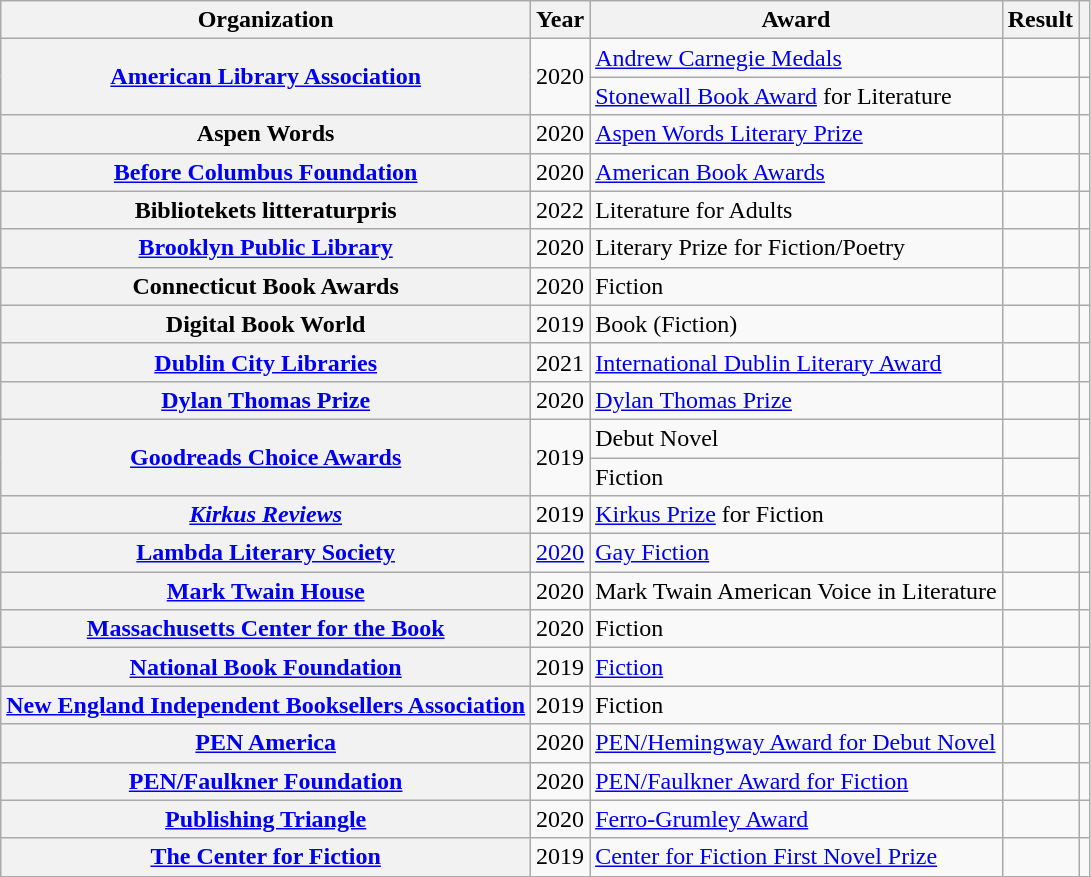<table class= "wikitable plainrowheaders sortable">
<tr>
<th scope="col">Organization</th>
<th scope="col">Year</th>
<th scope="col">Award</th>
<th scope="col">Result</th>
<th scope="col" class="unsortable"></th>
</tr>
<tr>
<th scope="row" rowspan="2"><a href='#'>American Library Association</a></th>
<td style="text-align: center;" rowspan="2">2020</td>
<td><a href='#'>Andrew Carnegie Medals</a></td>
<td></td>
<td style="text-align:center;"></td>
</tr>
<tr>
<td><a href='#'>Stonewall Book Award</a> for Literature</td>
<td></td>
<td style="text-align:center;"></td>
</tr>
<tr>
<th scope="row">Aspen Words</th>
<td style="text-align: center;">2020</td>
<td><a href='#'>Aspen Words Literary Prize</a></td>
<td></td>
<td style="text-align:center;"></td>
</tr>
<tr>
<th scope="row"><a href='#'>Before Columbus Foundation</a></th>
<td style="text-align: center;">2020</td>
<td><a href='#'>American Book Awards</a></td>
<td></td>
<td style="text-align:center;"></td>
</tr>
<tr>
<th scope="row">Bibliotekets litteraturpris</th>
<td style="text-align: center;">2022</td>
<td>Literature for Adults</td>
<td></td>
<td style="text-align:center;"></td>
</tr>
<tr>
<th scope="row"><a href='#'>Brooklyn Public Library</a></th>
<td style="text-align: center;">2020</td>
<td>Literary Prize for Fiction/Poetry</td>
<td></td>
<td style="text-align:center;"></td>
</tr>
<tr>
<th scope="row">Connecticut Book Awards</th>
<td style="text-align: center;">2020</td>
<td>Fiction</td>
<td></td>
<td style="text-align:center;"></td>
</tr>
<tr>
<th scope="row">Digital Book World</th>
<td style="text-align: center;">2019</td>
<td>Book (Fiction)</td>
<td></td>
<td style="text-align:center;"></td>
</tr>
<tr>
<th scope="row"><a href='#'>Dublin City Libraries</a></th>
<td style="text-align: center;">2021</td>
<td><a href='#'>International Dublin Literary Award</a></td>
<td></td>
<td style="text-align:center;"></td>
</tr>
<tr>
<th scope="row"><a href='#'>Dylan Thomas Prize</a></th>
<td style="text-align: center;">2020</td>
<td><a href='#'>Dylan Thomas Prize</a></td>
<td></td>
<td style="text-align:center;"></td>
</tr>
<tr>
<th scope="row" rowspan="2"><a href='#'>Goodreads Choice Awards</a></th>
<td style="text-align: center;" rowspan="2">2019</td>
<td>Debut Novel</td>
<td></td>
<td style="text-align:center;" rowspan="2"></td>
</tr>
<tr>
<td>Fiction</td>
<td></td>
</tr>
<tr>
<th scope="row"><em><a href='#'>Kirkus Reviews</a></em></th>
<td style="text-align: center;">2019</td>
<td><a href='#'>Kirkus Prize</a> for Fiction</td>
<td></td>
<td style="text-align:center;"></td>
</tr>
<tr>
<th scope="row"><a href='#'>Lambda Literary Society</a></th>
<td style="text-align: center;"><a href='#'>2020</a></td>
<td><a href='#'>Gay Fiction</a></td>
<td></td>
<td style="text-align:center;"></td>
</tr>
<tr>
<th scope="row"><a href='#'>Mark Twain House</a></th>
<td style="text-align: center;">2020</td>
<td>Mark Twain American Voice in Literature</td>
<td></td>
<td style="text-align:center;"></td>
</tr>
<tr>
<th scope="row"><a href='#'>Massachusetts Center for the Book</a></th>
<td style="text-align: center;">2020</td>
<td>Fiction</td>
<td></td>
<td style="text-align:center;"></td>
</tr>
<tr>
<th scope="row"><a href='#'>National Book Foundation</a></th>
<td style="text-align: center;">2019</td>
<td><a href='#'>Fiction</a></td>
<td></td>
<td style="text-align:center;"></td>
</tr>
<tr>
<th scope="row"><a href='#'>New England Independent Booksellers Association</a></th>
<td style="text-align: center;">2019</td>
<td>Fiction</td>
<td></td>
<td style="text-align:center;"></td>
</tr>
<tr>
<th scope="row"><a href='#'>PEN America</a></th>
<td style="text-align: center;">2020</td>
<td><a href='#'>PEN/Hemingway Award for Debut Novel</a></td>
<td></td>
<td style="text-align:center;"></td>
</tr>
<tr>
<th scope="row"><a href='#'>PEN/Faulkner Foundation</a></th>
<td style="text-align: center;">2020</td>
<td><a href='#'>PEN/Faulkner Award for Fiction</a></td>
<td></td>
<td style="text-align:center;"></td>
</tr>
<tr>
<th scope="row"><a href='#'>Publishing Triangle</a></th>
<td style="text-align: center;">2020</td>
<td><a href='#'>Ferro-Grumley Award</a></td>
<td></td>
<td style="text-align:center;"></td>
</tr>
<tr>
<th scope="row"><a href='#'>The Center for Fiction</a></th>
<td style="text-align: center;">2019</td>
<td><a href='#'>Center for Fiction First Novel Prize</a></td>
<td></td>
<td style="text-align:center;"></td>
</tr>
<tr>
</tr>
</table>
